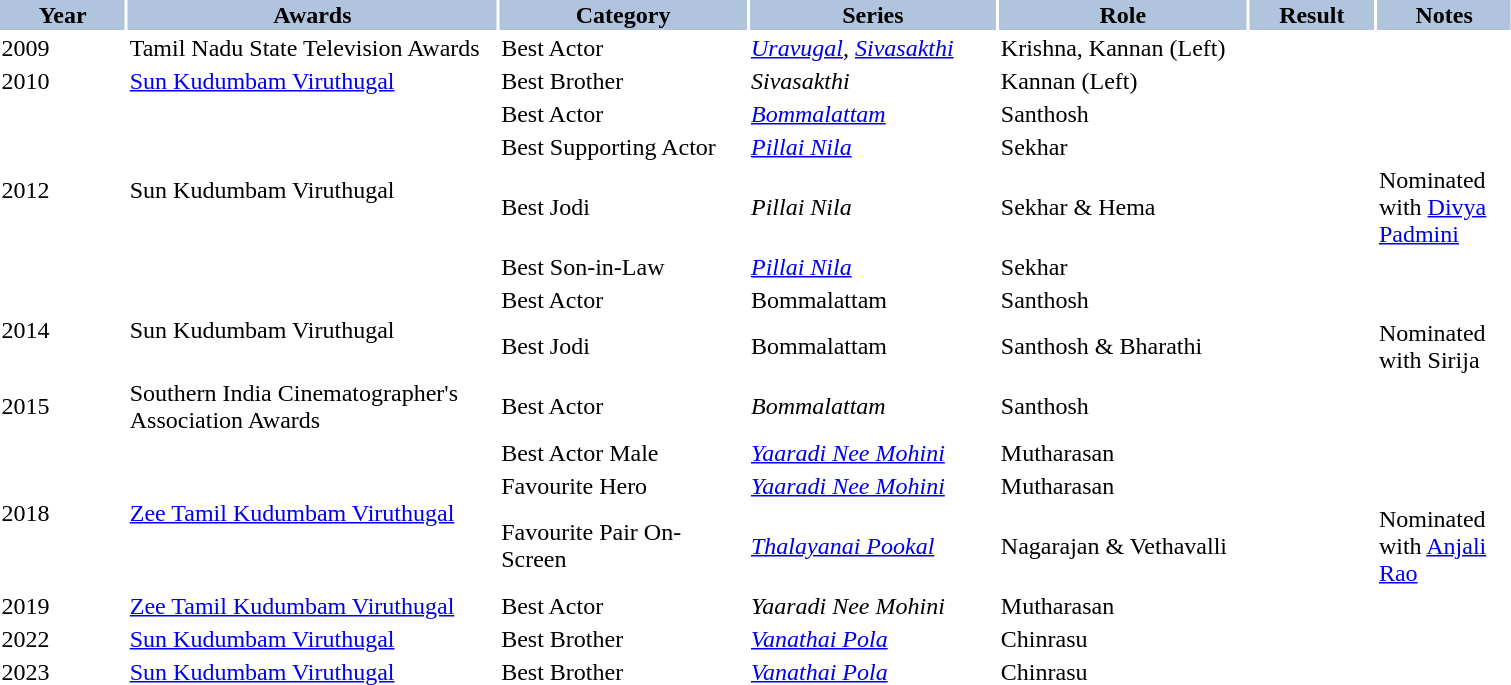<table class="wiki table" width="80%">
<tr bg color="blue">
<th style="width:50pt; background: LightSteelBlue;">Year</th>
<th style="width:150pt; background: LightSteelBlue;">Awards</th>
<th style="width:100pt; background: LightSteelBlue;">Category</th>
<th style="width:100pt; background: LightSteelBlue;">Series</th>
<th style="width:100pt; background: LightSteelBlue;">Role</th>
<th style="width:50pt; background: LightSteelBlue;">Result</th>
<th style="width:50pt; background: LightSteelBlue;">Notes</th>
</tr>
<tr>
<td>2009</td>
<td>Tamil Nadu State Television Awards</td>
<td>Best Actor</td>
<td><em><a href='#'>Uravugal</a></em>, <em><a href='#'>Sivasakthi</a></em></td>
<td>Krishna, Kannan (Left)</td>
<td></td>
<td></td>
</tr>
<tr>
<td>2010</td>
<td><a href='#'>Sun Kudumbam Viruthugal</a></td>
<td>Best Brother</td>
<td><em>Sivasakthi</em></td>
<td>Kannan (Left)</td>
<td></td>
<td></td>
</tr>
<tr>
<td rowspan="4">2012</td>
<td rowspan="4">Sun Kudumbam Viruthugal</td>
<td>Best Actor</td>
<td><em><a href='#'>Bommalattam</a></em></td>
<td>Santhosh</td>
<td></td>
<td></td>
</tr>
<tr>
<td>Best Supporting Actor</td>
<td><em><a href='#'>Pillai Nila</a></em></td>
<td>Sekhar</td>
<td></td>
<td></td>
</tr>
<tr>
<td>Best Jodi</td>
<td><em>Pillai Nila</em></td>
<td>Sekhar & Hema</td>
<td></td>
<td>Nominated with <a href='#'>Divya Padmini</a></td>
</tr>
<tr>
<td>Best Son-in-Law</td>
<td><em><a href='#'>Pillai Nila</a></em></td>
<td>Sekhar</td>
<td></td>
<td></td>
</tr>
<tr>
<td rowspan="2">2014</td>
<td rowspan="2">Sun Kudumbam Viruthugal</td>
<td>Best Actor</td>
<td>Bommalattam</td>
<td>Santhosh</td>
<td></td>
<td></td>
</tr>
<tr>
<td>Best Jodi</td>
<td Bommalattam (TV series)>Bommalattam</td>
<td>Santhosh & Bharathi</td>
<td></td>
<td>Nominated with Sirija</td>
</tr>
<tr>
<td>2015</td>
<td>Southern India Cinematographer's Association Awards</td>
<td>Best Actor</td>
<td><em>Bommalattam</em></td>
<td>Santhosh</td>
<td></td>
<td></td>
</tr>
<tr>
<td rowspan="3">2018</td>
<td rowspan="3"><a href='#'>Zee Tamil Kudumbam Viruthugal</a></td>
<td>Best Actor Male</td>
<td><em><a href='#'>Yaaradi Nee Mohini</a></em></td>
<td>Mutharasan</td>
<td></td>
<td></td>
</tr>
<tr>
<td>Favourite Hero</td>
<td><em><a href='#'>Yaaradi Nee Mohini</a></em></td>
<td>Mutharasan</td>
<td></td>
<td></td>
</tr>
<tr>
<td>Favourite Pair On-Screen</td>
<td><em><a href='#'>Thalayanai Pookal</a></em></td>
<td>Nagarajan & Vethavalli</td>
<td></td>
<td>Nominated with <a href='#'>Anjali Rao</a></td>
</tr>
<tr>
<td>2019</td>
<td><a href='#'>Zee Tamil Kudumbam Viruthugal</a></td>
<td>Best Actor</td>
<td><em>Yaaradi Nee Mohini</em></td>
<td>Mutharasan</td>
<td></td>
<td></td>
</tr>
<tr>
<td>2022</td>
<td><a href='#'>Sun Kudumbam Viruthugal</a></td>
<td>Best Brother</td>
<td><em><a href='#'>Vanathai Pola</a></em></td>
<td>Chinrasu</td>
<td></td>
</tr>
<tr>
<td>2023</td>
<td><a href='#'>Sun Kudumbam Viruthugal</a></td>
<td>Best Brother</td>
<td><em><a href='#'>Vanathai Pola</a></em></td>
<td>Chinrasu</td>
<td></td>
<td></td>
</tr>
</table>
